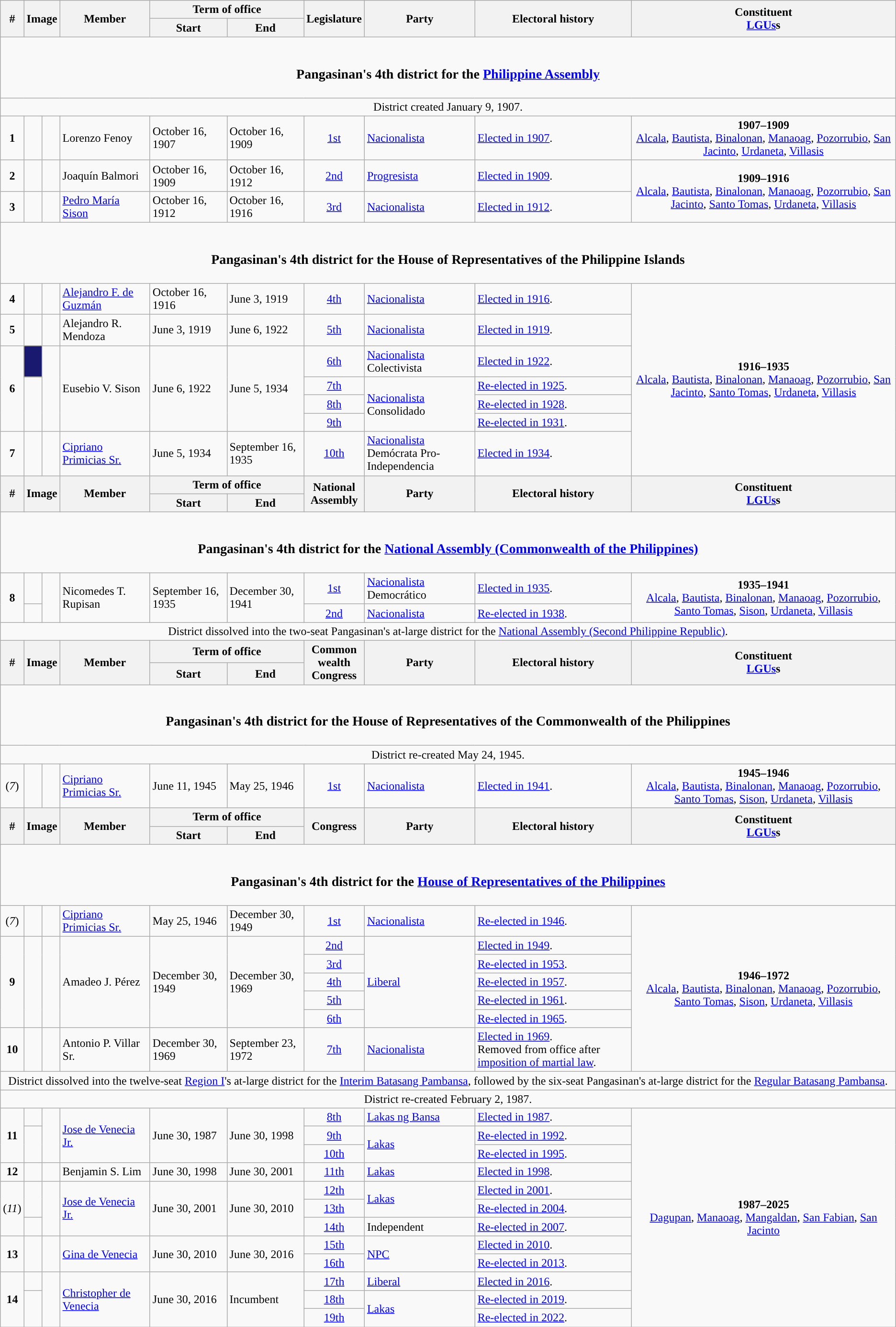<table class=wikitable>
<tr>
<th rowspan="2">#</th>
<th rowspan="2" colspan=2>Image</th>
<th rowspan="2">Member</th>
<th colspan=2>Term of office</th>
<th rowspan="2">Legislature</th>
<th rowspan="2">Party</th>
<th rowspan="2">Electoral history</th>
<th rowspan="2">Constituent<br><a href='#'>LGUs</a>s</th>
</tr>
<tr>
<th>Start</th>
<th>End</th>
</tr>
<tr>
<td colspan="10" style="text-align:center;"><br><h3>Pangasinan's 4th district for the <a href='#'>Philippine Assembly</a></h3></td>
</tr>
<tr>
<td colspan="10" style="text-align:center;">District created January 9, 1907.</td>
</tr>
<tr>
<td style="text-align:center;"><strong>1</strong></td>
<td style="color:inherit;background:"></td>
<td></td>
<td>Lorenzo Fenoy</td>
<td>October 16, 1907</td>
<td>October 16, 1909</td>
<td style="text-align:center;"><a href='#'>1st</a></td>
<td><a href='#'>Nacionalista</a></td>
<td><a href='#'>Elected in 1907</a>.</td>
<td style="text-align:center;"><strong>1907–1909</strong><br><a href='#'>Alcala</a>, <a href='#'>Bautista</a>, <a href='#'>Binalonan</a>, <a href='#'>Manaoag</a>, <a href='#'>Pozorrubio</a>, <a href='#'>San Jacinto</a>, <a href='#'>Urdaneta</a>, <a href='#'>Villasis</a></td>
</tr>
<tr>
<td style="text-align:center;"><strong>2</strong></td>
<td style="color:inherit;background:"></td>
<td></td>
<td>Joaquín Balmori</td>
<td>October 16, 1909</td>
<td>October 16, 1912</td>
<td style="text-align:center;"><a href='#'>2nd</a></td>
<td><a href='#'>Progresista</a></td>
<td><a href='#'>Elected in 1909</a>.</td>
<td rowspan="2" style="text-align:center;"><strong>1909–1916</strong><br><a href='#'>Alcala</a>, <a href='#'>Bautista</a>, <a href='#'>Binalonan</a>, <a href='#'>Manaoag</a>, <a href='#'>Pozorrubio</a>, <a href='#'>San Jacinto</a>, <a href='#'>Santo Tomas</a>, <a href='#'>Urdaneta</a>, <a href='#'>Villasis</a></td>
</tr>
<tr>
<td style="text-align:center;"><strong>3</strong></td>
<td style="color:inherit;background:"></td>
<td></td>
<td><a href='#'>Pedro María Sison</a></td>
<td>October 16, 1912</td>
<td>October 16, 1916</td>
<td style="text-align:center;"><a href='#'>3rd</a></td>
<td><a href='#'>Nacionalista</a></td>
<td><a href='#'>Elected in 1912</a>.</td>
</tr>
<tr>
<td colspan="10" style="text-align:center;"><br><h3>Pangasinan's 4th district for the House of Representatives of the Philippine Islands</h3></td>
</tr>
<tr>
<td style="text-align:center;"><strong>4</strong></td>
<td style="color:inherit;background:"></td>
<td></td>
<td><a href='#'>Alejandro F. de Guzmán</a></td>
<td>October 16, 1916</td>
<td>June 3, 1919</td>
<td style="text-align:center;"><a href='#'>4th</a></td>
<td><a href='#'>Nacionalista</a></td>
<td><a href='#'>Elected in 1916</a>.</td>
<td rowspan="7" style="text-align:center;"><strong>1916–1935</strong><br><a href='#'>Alcala</a>, <a href='#'>Bautista</a>, <a href='#'>Binalonan</a>, <a href='#'>Manaoag</a>, <a href='#'>Pozorrubio</a>, <a href='#'>San Jacinto</a>, <a href='#'>Santo Tomas</a>, <a href='#'>Urdaneta</a>, <a href='#'>Villasis</a></td>
</tr>
<tr>
<td style="text-align:center;"><strong>5</strong></td>
<td style="color:inherit;background:"></td>
<td></td>
<td>Alejandro R. Mendoza</td>
<td>June 3, 1919</td>
<td>June 6, 1922</td>
<td style="text-align:center;"><a href='#'>5th</a></td>
<td><a href='#'>Nacionalista</a></td>
<td><a href='#'>Elected in 1919</a>.</td>
</tr>
<tr>
<td rowspan="4" style="text-align:center;"><strong>6</strong></td>
<td style="background-color:#191970"></td>
<td rowspan="4"></td>
<td rowspan="4">Eusebio V. Sison</td>
<td rowspan="4">June 6, 1922</td>
<td rowspan="4">June 5, 1934</td>
<td style="text-align:center;"><a href='#'>6th</a></td>
<td><a href='#'>Nacionalista</a><br>Colectivista</td>
<td><a href='#'>Elected in 1922</a>.</td>
</tr>
<tr>
<td rowspan="3" style="color:inherit;background:"></td>
<td style="text-align:center;"><a href='#'>7th</a></td>
<td rowspan="3"><a href='#'>Nacionalista</a><br>Consolidado</td>
<td><a href='#'>Re-elected in 1925</a>.</td>
</tr>
<tr>
<td style="text-align:center;"><a href='#'>8th</a></td>
<td><a href='#'>Re-elected in 1928</a>.</td>
</tr>
<tr>
<td style="text-align:center;"><a href='#'>9th</a></td>
<td><a href='#'>Re-elected in 1931</a>.</td>
</tr>
<tr>
<td style="text-align:center;"><strong>7</strong></td>
<td style="color:inherit;background:"></td>
<td></td>
<td><a href='#'>Cipriano Primicias Sr.</a></td>
<td>June 5, 1934</td>
<td>September 16, 1935</td>
<td style="text-align:center;"><a href='#'>10th</a></td>
<td><a href='#'>Nacionalista</a><br>Demócrata Pro-Independencia</td>
<td><a href='#'>Elected in 1934</a>.</td>
</tr>
<tr>
<th rowspan="2">#</th>
<th rowspan="2" colspan=2>Image</th>
<th rowspan="2">Member</th>
<th colspan=2>Term of office</th>
<th rowspan="2">National<br>Assembly</th>
<th rowspan="2">Party</th>
<th rowspan="2">Electoral history</th>
<th rowspan="2">Constituent<br><a href='#'>LGUs</a>s</th>
</tr>
<tr>
<th>Start</th>
<th>End</th>
</tr>
<tr>
<td colspan="10" style="text-align:center;"><br><h3>Pangasinan's 4th district for the <a href='#'>National Assembly (Commonwealth of the Philippines)</a></h3></td>
</tr>
<tr>
<td rowspan="2" style="text-align:center;"><strong>8</strong></td>
<td style="color:inherit;background:"></td>
<td rowspan="2"></td>
<td rowspan="2">Nicomedes T. Rupisan</td>
<td rowspan="2">September 16, 1935</td>
<td rowspan="2">December 30, 1941</td>
<td style="text-align:center;"><a href='#'>1st</a></td>
<td><a href='#'>Nacionalista</a><br>Democrático</td>
<td><a href='#'>Elected in 1935</a>.</td>
<td rowspan="2" style="text-align:center;"><strong>1935–1941</strong><br><a href='#'>Alcala</a>, <a href='#'>Bautista</a>, <a href='#'>Binalonan</a>, <a href='#'>Manaoag</a>, <a href='#'>Pozorrubio</a>, <a href='#'>Santo Tomas</a>, <a href='#'>Sison</a>, <a href='#'>Urdaneta</a>, <a href='#'>Villasis</a></td>
</tr>
<tr>
<td style="color:inherit;background:"></td>
<td style="text-align:center;"><a href='#'>2nd</a></td>
<td><a href='#'>Nacionalista</a></td>
<td><a href='#'>Re-elected in 1938</a>.</td>
</tr>
<tr>
<td colspan="10" style="text-align:center;">District dissolved into the two-seat Pangasinan's at-large district for the <a href='#'>National Assembly (Second Philippine Republic)</a>.</td>
</tr>
<tr>
<th rowspan="2">#</th>
<th rowspan="2" colspan=2>Image</th>
<th rowspan="2">Member</th>
<th colspan=2>Term of office</th>
<th rowspan="2">Common<br>wealth<br>Congress</th>
<th rowspan="2">Party</th>
<th rowspan="2">Electoral history</th>
<th rowspan="2">Constituent<br><a href='#'>LGUs</a>s</th>
</tr>
<tr>
<th>Start</th>
<th>End</th>
</tr>
<tr>
<td colspan="10" style="text-align:center;"><br><h3>Pangasinan's 4th district for the House of Representatives of the Commonwealth of the Philippines</h3></td>
</tr>
<tr>
<td colspan="10" style="text-align:center;">District re-created May 24, 1945.</td>
</tr>
<tr>
<td style="text-align:center;">(<em>7</em>)</td>
<td style="color:inherit;background:"></td>
<td></td>
<td><a href='#'>Cipriano Primicias Sr.</a></td>
<td>June 11, 1945</td>
<td>May 25, 1946</td>
<td style="text-align:center;"><a href='#'>1st</a></td>
<td><a href='#'>Nacionalista</a></td>
<td><a href='#'>Elected in 1941</a>.</td>
<td style="text-align:center;"><strong>1945–1946</strong><br><a href='#'>Alcala</a>, <a href='#'>Bautista</a>, <a href='#'>Binalonan</a>, <a href='#'>Manaoag</a>, <a href='#'>Pozorrubio</a>, <a href='#'>Santo Tomas</a>, <a href='#'>Sison</a>, <a href='#'>Urdaneta</a>, <a href='#'>Villasis</a></td>
</tr>
<tr>
<th rowspan="2">#</th>
<th rowspan="2" colspan=2>Image</th>
<th rowspan="2">Member</th>
<th colspan=2>Term of office</th>
<th rowspan="2">Congress</th>
<th rowspan="2">Party</th>
<th rowspan="2">Electoral history</th>
<th rowspan="2">Constituent<br><a href='#'>LGUs</a>s</th>
</tr>
<tr>
<th>Start</th>
<th>End</th>
</tr>
<tr>
<td colspan="10" style="text-align:center;"><br><h3>Pangasinan's 4th district for the <a href='#'>House of Representatives of the Philippines</a></h3></td>
</tr>
<tr>
<td style="text-align:center;">(<em>7</em>)</td>
<td style="color:inherit;background:"></td>
<td></td>
<td><a href='#'>Cipriano Primicias Sr.</a></td>
<td>May 25, 1946</td>
<td>December 30, 1949</td>
<td style="text-align:center;"><a href='#'>1st</a></td>
<td><a href='#'>Nacionalista</a></td>
<td><a href='#'>Re-elected in 1946</a>.</td>
<td rowspan="7" style="text-align:center;"><strong>1946–1972</strong><br><a href='#'>Alcala</a>, <a href='#'>Bautista</a>, <a href='#'>Binalonan</a>, <a href='#'>Manaoag</a>, <a href='#'>Pozorrubio</a>, <a href='#'>Santo Tomas</a>, <a href='#'>Sison</a>, <a href='#'>Urdaneta</a>, <a href='#'>Villasis</a></td>
</tr>
<tr>
<td rowspan="5" style="text-align:center;"><strong>9</strong></td>
<td rowspan="5" style="color:inherit;background:"></td>
<td rowspan="5"></td>
<td rowspan="5">Amadeo J. Pérez</td>
<td rowspan="5">December 30, 1949</td>
<td rowspan="5">December 30, 1969</td>
<td style="text-align:center;"><a href='#'>2nd</a></td>
<td rowspan="5"><a href='#'>Liberal</a></td>
<td><a href='#'>Elected in 1949</a>.</td>
</tr>
<tr>
<td style="text-align:center;"><a href='#'>3rd</a></td>
<td><a href='#'>Re-elected in 1953</a>.</td>
</tr>
<tr>
<td style="text-align:center;"><a href='#'>4th</a></td>
<td><a href='#'>Re-elected in 1957</a>.</td>
</tr>
<tr>
<td style="text-align:center;"><a href='#'>5th</a></td>
<td><a href='#'>Re-elected in 1961</a>.</td>
</tr>
<tr>
<td style="text-align:center;"><a href='#'>6th</a></td>
<td><a href='#'>Re-elected in 1965</a>.</td>
</tr>
<tr>
<td style="text-align:center;"><strong>10</strong></td>
<td style="color:inherit;background:"></td>
<td></td>
<td>Antonio P. Villar Sr.</td>
<td>December 30, 1969</td>
<td>September 23, 1972</td>
<td style="text-align:center;"><a href='#'>7th</a></td>
<td><a href='#'>Nacionalista</a></td>
<td><a href='#'>Elected in 1969</a>.<br>Removed from office after <a href='#'>imposition of martial law</a>.</td>
</tr>
<tr>
<td colspan="10" style="text-align:center;">District dissolved into the twelve-seat <a href='#'>Region I</a>'s at-large district for the <a href='#'>Interim Batasang Pambansa</a>, followed by the six-seat Pangasinan's at-large district for the <a href='#'>Regular Batasang Pambansa</a>.</td>
</tr>
<tr>
<td colspan="10" style="text-align:center;">District re-created February 2, 1987.</td>
</tr>
<tr>
<td rowspan="3" style="text-align:center;"><strong>11</strong></td>
<td style="color:inherit;background:"></td>
<td rowspan="3"></td>
<td rowspan="3"><a href='#'>Jose de Venecia Jr.</a></td>
<td rowspan="3">June 30, 1987</td>
<td rowspan="3">June 30, 1998</td>
<td style="text-align:center;"><a href='#'>8th</a></td>
<td><a href='#'>Lakas ng Bansa</a></td>
<td><a href='#'>Elected in 1987</a>.</td>
<td rowspan="12" style="text-align:center;"><strong>1987–2025</strong><br><a href='#'>Dagupan</a>, <a href='#'>Manaoag</a>, <a href='#'>Mangaldan</a>, <a href='#'>San Fabian</a>, <a href='#'>San Jacinto</a></td>
</tr>
<tr>
<td rowspan="2" style="color:inherit;background:"></td>
<td style="text-align:center;"><a href='#'>9th</a></td>
<td rowspan="2"><a href='#'>Lakas</a></td>
<td><a href='#'>Re-elected in 1992</a>.</td>
</tr>
<tr>
<td style="text-align:center;"><a href='#'>10th</a></td>
<td><a href='#'>Re-elected in 1995</a>.</td>
</tr>
<tr>
<td style="text-align:center;"><strong>12</strong></td>
<td style="color:inherit;background:"></td>
<td></td>
<td>Benjamin S. Lim</td>
<td>June 30, 1998</td>
<td>June 30, 2001</td>
<td style="text-align:center;"><a href='#'>11th</a></td>
<td><a href='#'>Lakas</a></td>
<td><a href='#'>Elected in 1998</a>.</td>
</tr>
<tr>
<td rowspan="3" style="text-align:center;">(<em>11</em>)</td>
<td rowspan="2" style="color:inherit;background:"></td>
<td rowspan="3"></td>
<td rowspan="3"><a href='#'>Jose de Venecia Jr.</a></td>
<td rowspan="3">June 30, 2001</td>
<td rowspan="3">June 30, 2010</td>
<td style="text-align:center;"><a href='#'>12th</a></td>
<td rowspan="2"><a href='#'>Lakas</a></td>
<td><a href='#'>Elected in 2001</a>.</td>
</tr>
<tr>
<td style="text-align:center;"><a href='#'>13th</a></td>
<td><a href='#'>Re-elected in 2004</a>.</td>
</tr>
<tr>
<td style="color:inherit;background:"></td>
<td style="text-align:center;"><a href='#'>14th</a></td>
<td>Independent</td>
<td><a href='#'>Re-elected in 2007</a>.</td>
</tr>
<tr>
<td rowspan="2" style="text-align:center;"><strong>13</strong></td>
<td rowspan="2" style="color:inherit;background:"></td>
<td rowspan="2"></td>
<td rowspan="2"><a href='#'>Gina de Venecia</a></td>
<td rowspan="2">June 30, 2010</td>
<td rowspan="2">June 30, 2016</td>
<td style="text-align:center;"><a href='#'>15th</a></td>
<td rowspan="2"><a href='#'>NPC</a></td>
<td><a href='#'>Elected in 2010</a>.</td>
</tr>
<tr>
<td style="text-align:center;"><a href='#'>16th</a></td>
<td><a href='#'>Re-elected in 2013</a>.</td>
</tr>
<tr>
<td rowspan="3" style="text-align:center;"><strong>14</strong></td>
<td style="color:inherit;background:"></td>
<td rowspan="3"></td>
<td rowspan="3"><a href='#'>Christopher de Venecia</a></td>
<td rowspan="3">June 30, 2016</td>
<td rowspan="3">Incumbent</td>
<td style="text-align:center;"><a href='#'>17th</a></td>
<td><a href='#'>Liberal</a></td>
<td><a href='#'>Elected in 2016</a>.</td>
</tr>
<tr>
<td rowspan="2" style="color:inherit;background:"></td>
<td style="text-align:center;"><a href='#'>18th</a></td>
<td rowspan="2"><a href='#'>Lakas</a></td>
<td><a href='#'>Re-elected in 2019</a>.</td>
</tr>
<tr>
<td style="text-align:center;"><a href='#'>19th</a></td>
<td><a href='#'>Re-elected in 2022</a>.</td>
</tr>
</table>
